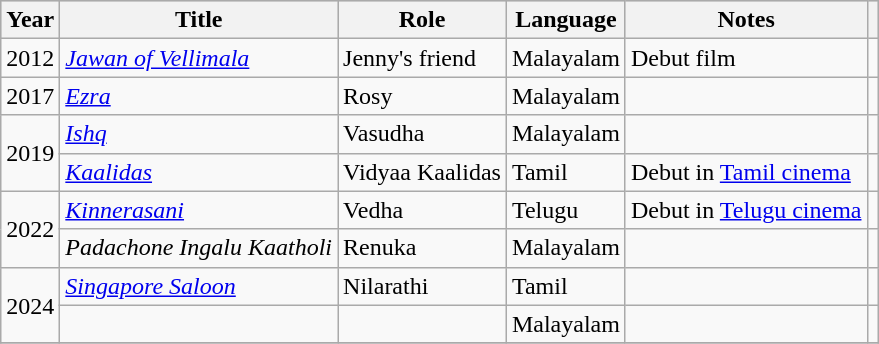<table class="wikitable sortable">
<tr style="background:#ccc; text-align:center;">
<th>Year</th>
<th>Title</th>
<th>Role</th>
<th>Language</th>
<th class="unsortable">Notes</th>
<th></th>
</tr>
<tr>
<td>2012</td>
<td><em><a href='#'>Jawan of Vellimala</a></em></td>
<td>Jenny's friend</td>
<td>Malayalam</td>
<td>Debut film</td>
<td></td>
</tr>
<tr>
<td>2017</td>
<td><em><a href='#'>Ezra</a></em></td>
<td>Rosy</td>
<td>Malayalam</td>
<td></td>
<td></td>
</tr>
<tr>
<td rowspan="2">2019</td>
<td><em><a href='#'>Ishq</a></em></td>
<td>Vasudha</td>
<td>Malayalam</td>
<td></td>
<td></td>
</tr>
<tr>
<td><em><a href='#'>Kaalidas</a></em></td>
<td>Vidyaa Kaalidas</td>
<td>Tamil</td>
<td>Debut in <a href='#'>Tamil cinema</a></td>
<td></td>
</tr>
<tr>
<td rowspan="2">2022</td>
<td><em><a href='#'>Kinnerasani</a> </em></td>
<td>Vedha</td>
<td>Telugu</td>
<td>Debut in <a href='#'>Telugu cinema</a></td>
<td></td>
</tr>
<tr>
<td><em>Padachone Ingalu Kaatholi</em></td>
<td>Renuka</td>
<td>Malayalam</td>
<td></td>
<td></td>
</tr>
<tr>
<td rowspan="2">2024</td>
<td><em><a href='#'>Singapore Saloon</a></em></td>
<td>Nilarathi</td>
<td>Tamil</td>
<td></td>
<td></td>
</tr>
<tr>
<td></td>
<td></td>
<td>Malayalam</td>
<td></td>
<td></td>
</tr>
<tr>
</tr>
</table>
